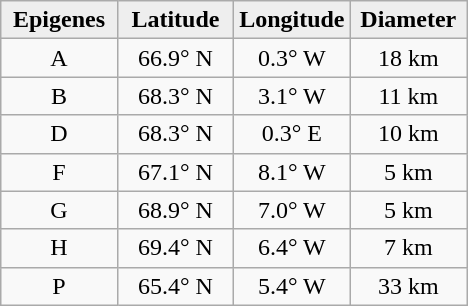<table class="wikitable">
<tr>
<th width="25%" style="background:#eeeeee;">Epigenes</th>
<th width="25%" style="background:#eeeeee;">Latitude</th>
<th width="25%" style="background:#eeeeee;">Longitude</th>
<th width="25%" style="background:#eeeeee;">Diameter</th>
</tr>
<tr>
<td align="center">A</td>
<td align="center">66.9° N</td>
<td align="center">0.3° W</td>
<td align="center">18 km</td>
</tr>
<tr>
<td align="center">B</td>
<td align="center">68.3° N</td>
<td align="center">3.1° W</td>
<td align="center">11 km</td>
</tr>
<tr>
<td align="center">D</td>
<td align="center">68.3° N</td>
<td align="center">0.3° E</td>
<td align="center">10 km</td>
</tr>
<tr>
<td align="center">F</td>
<td align="center">67.1° N</td>
<td align="center">8.1° W</td>
<td align="center">5 km</td>
</tr>
<tr>
<td align="center">G</td>
<td align="center">68.9° N</td>
<td align="center">7.0° W</td>
<td align="center">5 km</td>
</tr>
<tr>
<td align="center">H</td>
<td align="center">69.4° N</td>
<td align="center">6.4° W</td>
<td align="center">7 km</td>
</tr>
<tr>
<td align="center">P</td>
<td align="center">65.4° N</td>
<td align="center">5.4° W</td>
<td align="center">33 km</td>
</tr>
</table>
